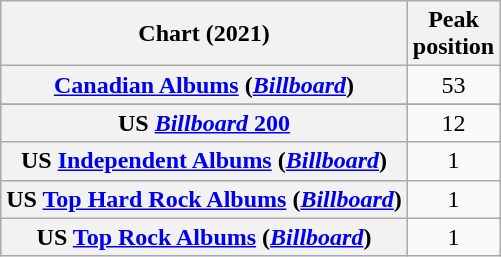<table class="wikitable sortable plainrowheaders" style="text-align:center">
<tr>
<th scope="col">Chart (2021)</th>
<th scope="col">Peak<br>position</th>
</tr>
<tr>
<th scope="row"><a href='#'>Canadian Albums</a> (<em><a href='#'>Billboard</a></em>)</th>
<td>53</td>
</tr>
<tr>
</tr>
<tr>
</tr>
<tr>
</tr>
<tr>
</tr>
<tr>
<th scope="row">US <a href='#'><em>Billboard</em> 200</a></th>
<td>12</td>
</tr>
<tr>
<th scope="row">US <a href='#'>Independent Albums</a> (<em><a href='#'>Billboard</a></em>)</th>
<td>1</td>
</tr>
<tr>
<th scope="row">US <a href='#'>Top Hard Rock Albums</a> (<em><a href='#'>Billboard</a></em>)</th>
<td>1</td>
</tr>
<tr>
<th scope="row">US <a href='#'>Top Rock Albums</a> (<em><a href='#'>Billboard</a></em>)</th>
<td>1</td>
</tr>
</table>
